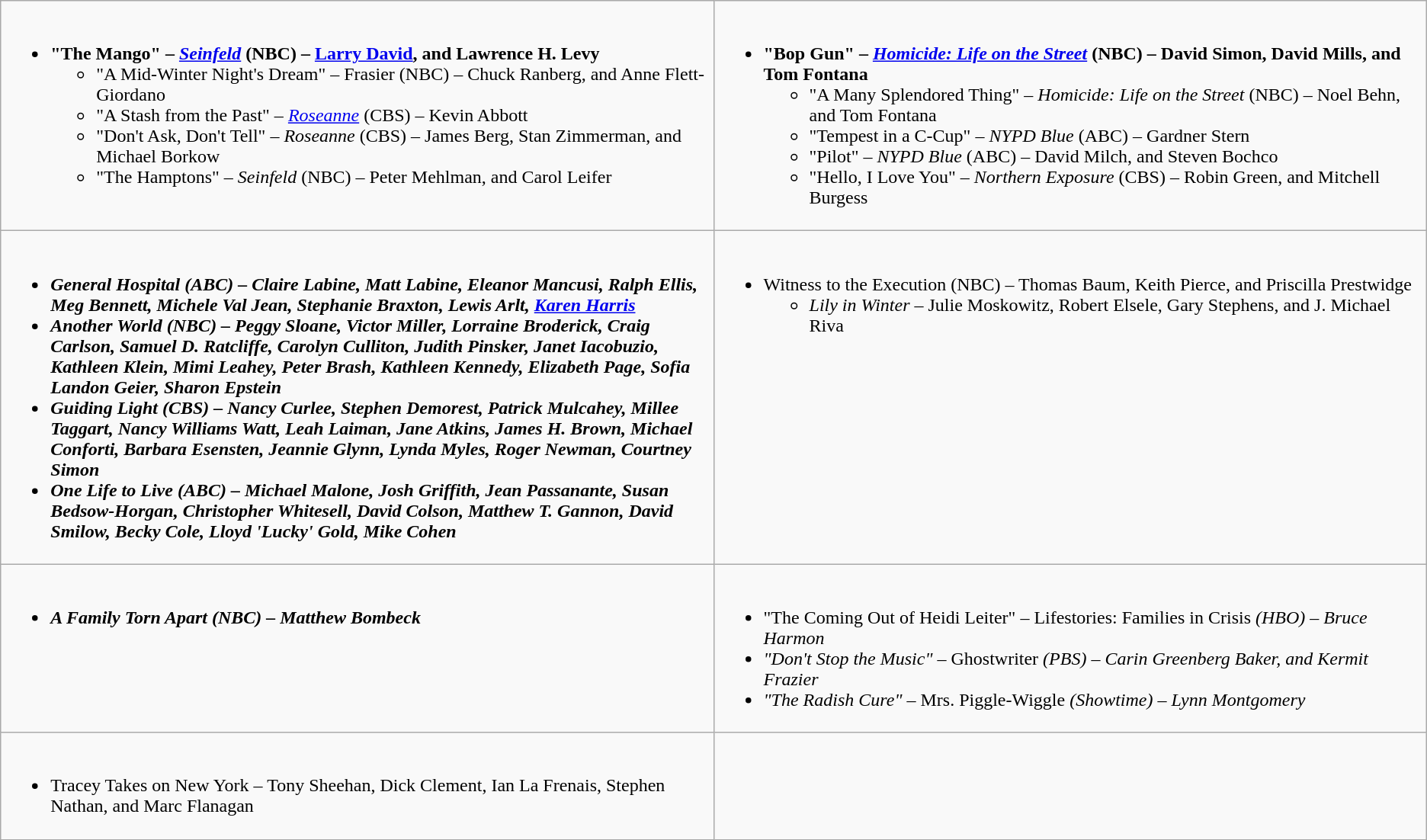<table class="wikitable">
<tr>
<td valign="top" width="50%"><br><ul><li><strong>"The Mango" – <em><a href='#'>Seinfeld</a></em> (NBC) – <a href='#'>Larry David</a>, and Lawrence H. Levy</strong><ul><li>"A Mid-Winter Night's Dream" – Frasier (NBC) – Chuck Ranberg, and Anne Flett-Giordano</li><li>"A Stash from the Past" – <em><a href='#'>Roseanne</a></em> (CBS) – Kevin Abbott</li><li>"Don't Ask, Don't Tell" – <em>Roseanne</em> (CBS) – James Berg, Stan Zimmerman, and Michael Borkow</li><li>"The Hamptons" – <em>Seinfeld</em> (NBC) – Peter Mehlman, and Carol Leifer</li></ul></li></ul></td>
<td valign="top" width="50%"><br><ul><li><strong>"Bop Gun" – <em><a href='#'>Homicide: Life on the Street</a></em> (NBC) – David Simon, David Mills, and Tom Fontana</strong><ul><li>"A Many Splendored Thing" – <em>Homicide: Life on the Street</em> (NBC) – Noel Behn, and Tom Fontana</li><li>"Tempest in a C-Cup" – <em>NYPD Blue</em> (ABC) – Gardner Stern</li><li>"Pilot" – <em>NYPD Blue</em> (ABC) – David Milch, and Steven Bochco</li><li>"Hello, I Love You" – <em>Northern Exposure</em> (CBS) – Robin Green, and Mitchell Burgess</li></ul></li></ul></td>
</tr>
<tr>
<td valign="top" width="50%"><br><ul><li><strong><em>General Hospital<em> (ABC) – Claire Labine, Matt Labine, Eleanor Mancusi, Ralph Ellis, Meg Bennett, Michele Val Jean, Stephanie Braxton, Lewis Arlt, <a href='#'>Karen Harris</a><strong></li><li></em>Another World<em> (NBC) – Peggy Sloane, Victor Miller, Lorraine Broderick, Craig Carlson, Samuel D. Ratcliffe, Carolyn Culliton, Judith Pinsker, Janet Iacobuzio, Kathleen Klein, Mimi Leahey, Peter Brash, Kathleen Kennedy, Elizabeth Page, Sofia Landon Geier, Sharon Epstein</li><li></em>Guiding Light<em> (CBS) – Nancy Curlee, Stephen Demorest, Patrick Mulcahey, Millee Taggart, Nancy Williams Watt, Leah Laiman, Jane Atkins, James H. Brown, Michael Conforti, Barbara Esensten, Jeannie Glynn, Lynda Myles, Roger Newman, Courtney Simon</li><li></em>One Life to Live<em> (ABC) – Michael Malone, Josh Griffith, Jean Passanante, Susan Bedsow-Horgan, Christopher Whitesell, David Colson, Matthew T. Gannon, David Smilow, Becky Cole, Lloyd 'Lucky' Gold, Mike Cohen</li></ul></td>
<td valign="top" width="50%"><br><ul><li></em></strong>Witness to the Execution</em> (NBC) – Thomas Baum, Keith Pierce, and Priscilla Prestwidge</strong><ul><li><em>Lily in Winter</em> – Julie Moskowitz, Robert Elsele, Gary Stephens, and J. Michael Riva</li></ul></li></ul></td>
</tr>
<tr>
<td valign="top" width="50%"><br><ul><li><strong><em>A Family Torn Apart<em> (NBC) – Matthew Bombeck<strong></li></ul></td>
<td valign="top" width="50%"><br><ul><li></strong> "The Coming Out of Heidi Leiter" – </em>Lifestories: Families in Crisis<em> (HBO) – Bruce Harmon<strong></li><li></strong>"Don't Stop the Music" – </em>Ghostwriter<em> (PBS) – Carin Greenberg Baker, and Kermit Frazier<strong></li><li></strong>"The Radish Cure" – </em>Mrs. Piggle-Wiggle<em> (Showtime) – Lynn Montgomery<strong></li></ul></td>
</tr>
<tr>
<td valign="top" width="50%"><br><ul><li></em></strong>Tracey Takes on New York</em> – Tony Sheehan, Dick Clement, Ian La Frenais, Stephen Nathan, and Marc Flanagan</strong></li></ul></td>
</tr>
</table>
